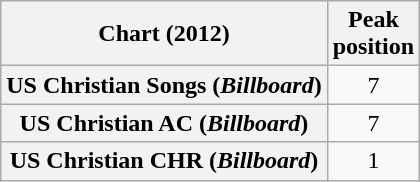<table class="wikitable sortable plainrowheaders" style="text-align:center">
<tr>
<th scope="col">Chart (2012)</th>
<th scope="col">Peak<br>position</th>
</tr>
<tr>
<th scope="row">US Christian Songs (<em>Billboard</em>)</th>
<td>7</td>
</tr>
<tr>
<th scope="row">US Christian AC (<em>Billboard</em>)</th>
<td>7</td>
</tr>
<tr>
<th scope="row">US Christian CHR (<em>Billboard</em>)</th>
<td>1</td>
</tr>
</table>
